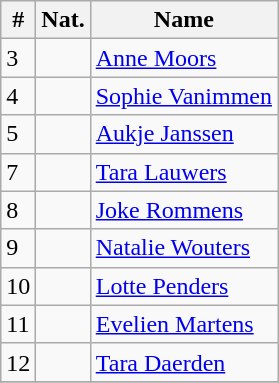<table class="wikitable">
<tr>
<th>#</th>
<th>Nat.</th>
<th>Name</th>
</tr>
<tr>
<td>3</td>
<td></td>
<td><a href='#'>Anne Moors</a></td>
</tr>
<tr>
<td>4</td>
<td></td>
<td><a href='#'>Sophie Vanimmen</a></td>
</tr>
<tr>
<td>5</td>
<td></td>
<td><a href='#'>Aukje Janssen</a></td>
</tr>
<tr>
<td>7</td>
<td></td>
<td><a href='#'>Tara Lauwers</a></td>
</tr>
<tr>
<td>8</td>
<td></td>
<td><a href='#'>Joke Rommens</a></td>
</tr>
<tr>
<td>9</td>
<td></td>
<td><a href='#'>Natalie Wouters</a></td>
</tr>
<tr>
<td>10</td>
<td></td>
<td><a href='#'>Lotte Penders</a></td>
</tr>
<tr>
<td>11</td>
<td></td>
<td><a href='#'>Evelien Martens</a></td>
</tr>
<tr>
<td>12</td>
<td></td>
<td><a href='#'>Tara Daerden</a></td>
</tr>
<tr>
</tr>
</table>
